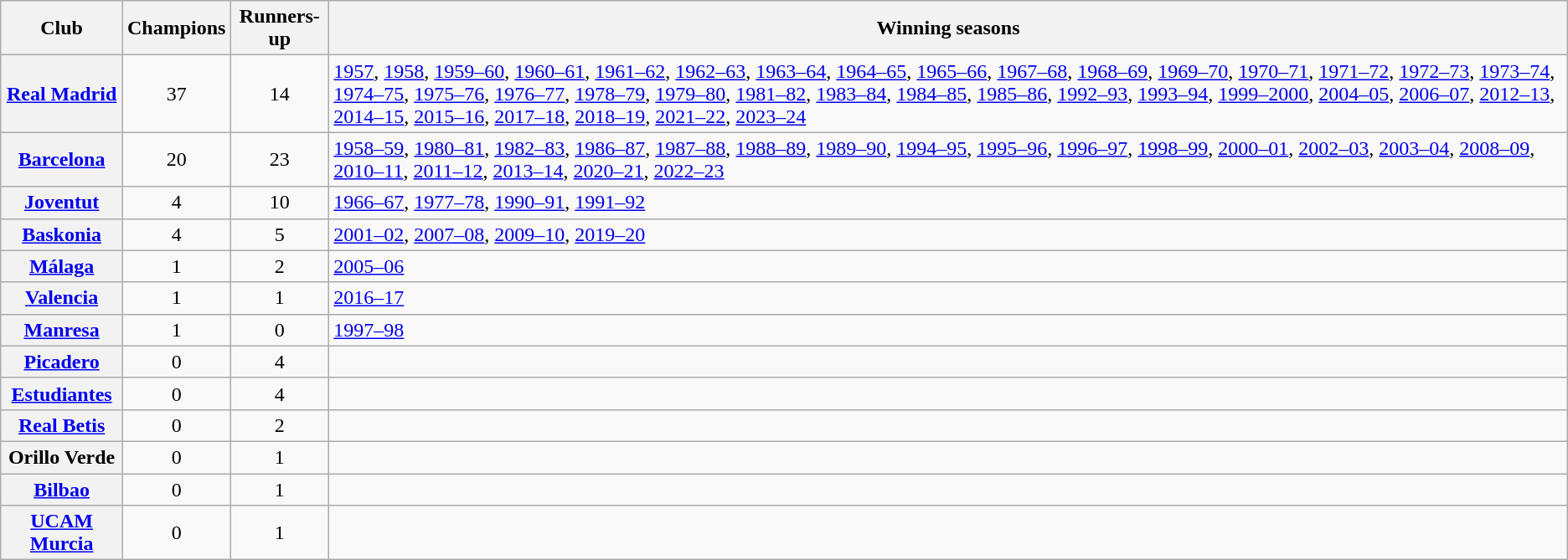<table class="wikitable sortable plainrowheaders">
<tr>
<th scope="col">Club</th>
<th scope="col">Champions</th>
<th scope="col">Runners-up</th>
<th scope="col" class="unsortable">Winning seasons</th>
</tr>
<tr>
<th scope="row"><a href='#'>Real Madrid</a></th>
<td style="text-align:center;">37</td>
<td style="text-align:center;">14</td>
<td><a href='#'>1957</a>, <a href='#'>1958</a>, <a href='#'>1959–60</a>, <a href='#'>1960–61</a>, <a href='#'>1961–62</a>, <a href='#'>1962–63</a>, <a href='#'>1963–64</a>, <a href='#'>1964–65</a>, <a href='#'>1965–66</a>, <a href='#'>1967–68</a>, <a href='#'>1968–69</a>, <a href='#'>1969–70</a>, <a href='#'>1970–71</a>, <a href='#'>1971–72</a>, <a href='#'>1972–73</a>, <a href='#'>1973–74</a>, <a href='#'>1974–75</a>, <a href='#'>1975–76</a>, <a href='#'>1976–77</a>, <a href='#'>1978–79</a>, <a href='#'>1979–80</a>, <a href='#'>1981–82</a>, <a href='#'>1983–84</a>, <a href='#'>1984–85</a>, <a href='#'>1985–86</a>, <a href='#'>1992–93</a>, <a href='#'>1993–94</a>, <a href='#'>1999–2000</a>, <a href='#'>2004–05</a>, <a href='#'>2006–07</a>, <a href='#'>2012–13</a>, <a href='#'>2014–15</a>, <a href='#'>2015–16</a>, <a href='#'>2017–18</a>, <a href='#'>2018–19</a>, <a href='#'>2021–22</a>, <a href='#'>2023–24</a></td>
</tr>
<tr>
<th scope="row"><a href='#'>Barcelona</a></th>
<td style="text-align:center;">20</td>
<td style="text-align:center;">23</td>
<td><a href='#'>1958–59</a>, <a href='#'>1980–81</a>, <a href='#'>1982–83</a>, <a href='#'>1986–87</a>, <a href='#'>1987–88</a>, <a href='#'>1988–89</a>, <a href='#'>1989–90</a>, <a href='#'>1994–95</a>, <a href='#'>1995–96</a>, <a href='#'>1996–97</a>, <a href='#'>1998–99</a>, <a href='#'>2000–01</a>, <a href='#'>2002–03</a>, <a href='#'>2003–04</a>, <a href='#'>2008–09</a>, <a href='#'>2010–11</a>, <a href='#'>2011–12</a>, <a href='#'>2013–14</a>, <a href='#'>2020–21</a>, <a href='#'>2022–23</a></td>
</tr>
<tr>
<th scope="row"><a href='#'>Joventut</a></th>
<td style="text-align:center;">4</td>
<td style="text-align:center;">10</td>
<td><a href='#'>1966–67</a>, <a href='#'>1977–78</a>, <a href='#'>1990–91</a>, <a href='#'>1991–92</a></td>
</tr>
<tr>
<th scope="row"><a href='#'>Baskonia</a></th>
<td style="text-align:center;">4</td>
<td style="text-align:center;">5</td>
<td><a href='#'>2001–02</a>, <a href='#'>2007–08</a>, <a href='#'>2009–10</a>, <a href='#'>2019–20</a></td>
</tr>
<tr>
<th scope="row"><a href='#'>Málaga</a></th>
<td style="text-align:center;">1</td>
<td style="text-align:center;">2</td>
<td><a href='#'>2005–06</a></td>
</tr>
<tr>
<th scope="row"><a href='#'>Valencia</a></th>
<td style="text-align:center;">1</td>
<td style="text-align:center;">1</td>
<td><a href='#'>2016–17</a></td>
</tr>
<tr>
<th scope="row"><a href='#'>Manresa</a></th>
<td style="text-align:center;">1</td>
<td style="text-align:center;">0</td>
<td><a href='#'>1997–98</a></td>
</tr>
<tr>
<th scope="row"><a href='#'>Picadero</a></th>
<td style="text-align:center;">0</td>
<td style="text-align:center;">4</td>
<td></td>
</tr>
<tr>
<th scope="row"><a href='#'>Estudiantes</a></th>
<td style="text-align:center;">0</td>
<td style="text-align:center;">4</td>
<td></td>
</tr>
<tr>
<th scope="row"><a href='#'>Real Betis</a></th>
<td style="text-align:center;">0</td>
<td style="text-align:center;">2</td>
<td></td>
</tr>
<tr>
<th scope="row">Orillo Verde</th>
<td style="text-align:center;">0</td>
<td style="text-align:center;">1</td>
<td></td>
</tr>
<tr>
<th scope="row"><a href='#'>Bilbao</a></th>
<td style="text-align:center;">0</td>
<td style="text-align:center;">1</td>
</tr>
<tr>
<th scope="row"><a href='#'>UCAM Murcia</a></th>
<td style="text-align:center;">0</td>
<td style="text-align:center;">1</td>
<td></td>
</tr>
</table>
